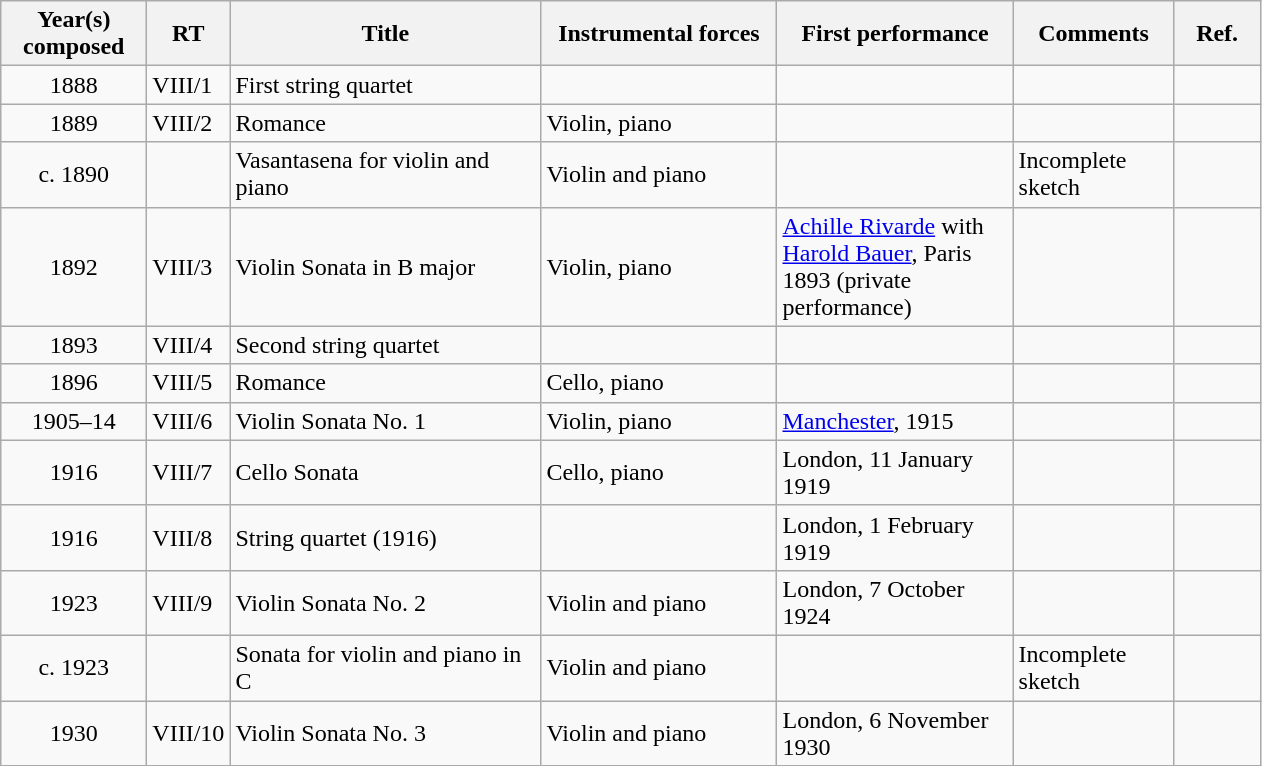<table Class = "wikitable sortable">
<tr>
<th width="90">Year(s) composed</th>
<th>RT</th>
<th width="200">Title</th>
<th width="150">Instrumental forces</th>
<th width="150">First performance</th>
<th width="100">Comments</th>
<th width= "50">Ref.</th>
</tr>
<tr>
<td align= "center">1888</td>
<td>VIII/1</td>
<td>First string quartet</td>
<td></td>
<td></td>
<td></td>
<td></td>
</tr>
<tr>
<td align= "center">1889</td>
<td>VIII/2</td>
<td>Romance</td>
<td>Violin, piano</td>
<td></td>
<td></td>
<td></td>
</tr>
<tr>
<td align= "center">c. 1890</td>
<td></td>
<td>Vasantasena for violin and piano</td>
<td>Violin and piano</td>
<td></td>
<td>Incomplete sketch</td>
<td></td>
</tr>
<tr>
<td align= "center">1892</td>
<td>VIII/3</td>
<td>Violin Sonata in B major</td>
<td>Violin, piano</td>
<td><a href='#'>Achille Rivarde</a> with <a href='#'>Harold Bauer</a>, Paris 1893 (private performance)<br></td>
<td></td>
<td></td>
</tr>
<tr>
<td align= "center">1893</td>
<td>VIII/4</td>
<td>Second string quartet</td>
<td></td>
<td></td>
<td></td>
<td></td>
</tr>
<tr>
<td align= "center">1896</td>
<td>VIII/5</td>
<td>Romance</td>
<td>Cello, piano</td>
<td></td>
<td></td>
<td></td>
</tr>
<tr>
<td align= "center">1905–14</td>
<td>VIII/6</td>
<td>Violin Sonata No. 1</td>
<td>Violin, piano</td>
<td><a href='#'>Manchester</a>, 1915</td>
<td></td>
<td></td>
</tr>
<tr>
<td align= "center">1916</td>
<td>VIII/7</td>
<td>Cello Sonata</td>
<td>Cello,  piano</td>
<td>London, 11 January 1919</td>
<td></td>
<td></td>
</tr>
<tr>
<td align= "center">1916</td>
<td>VIII/8</td>
<td>String quartet (1916)</td>
<td></td>
<td>London, 1 February 1919</td>
<td></td>
<td></td>
</tr>
<tr>
<td align= "center">1923</td>
<td>VIII/9</td>
<td>Violin Sonata No. 2</td>
<td>Violin and piano</td>
<td>London, 7 October 1924</td>
<td></td>
<td></td>
</tr>
<tr>
<td align= "center">c. 1923</td>
<td></td>
<td>Sonata for violin and piano in C</td>
<td>Violin and piano</td>
<td></td>
<td>Incomplete sketch</td>
<td></td>
</tr>
<tr>
<td align= "center">1930</td>
<td>VIII/10</td>
<td>Violin Sonata No. 3</td>
<td>Violin and piano</td>
<td>London, 6 November 1930</td>
<td></td>
<td></td>
</tr>
</table>
